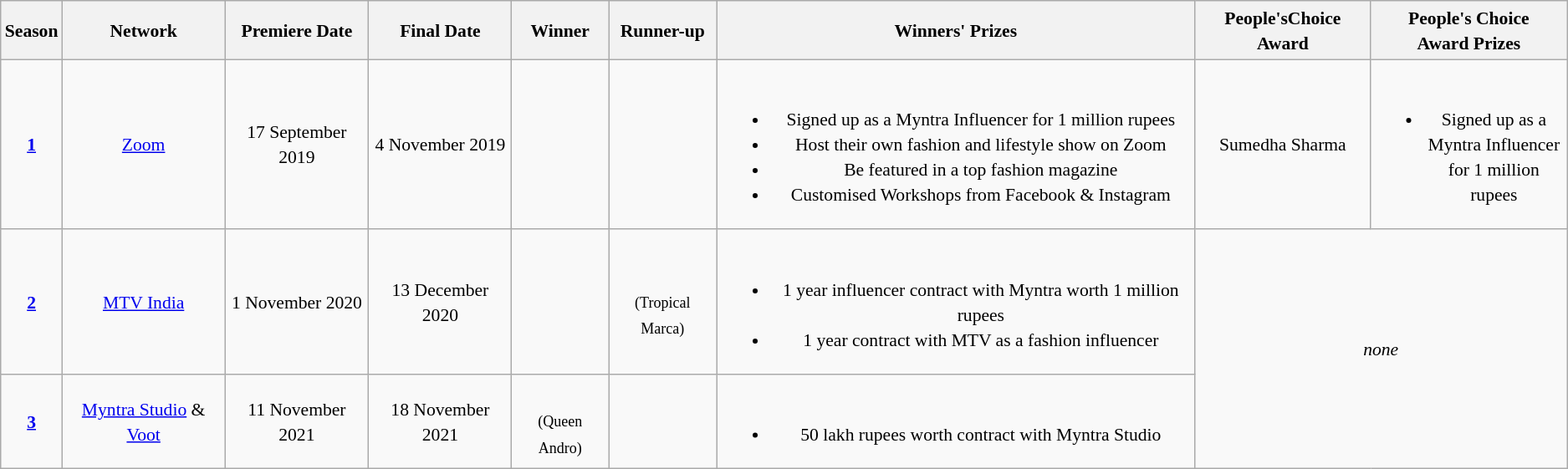<table class="wikitable" style=" text-align:center; line-height:20px; width:auto; font-size:90%;">
<tr>
<th scope="col"><strong>Season</strong></th>
<th>Network</th>
<th>Premiere Date</th>
<th>Final Date</th>
<th>Winner</th>
<th>Runner-up</th>
<th>Winners' Prizes</th>
<th>People'sChoice Award</th>
<th>People's Choice<br>Award Prizes</th>
</tr>
<tr>
<td><strong><a href='#'>1</a></strong></td>
<td><a href='#'>Zoom</a></td>
<td>17 September 2019</td>
<td>4 November 2019</td>
<td></td>
<td></td>
<td><br><ul><li>Signed up as a Myntra Influencer for 1 million rupees</li><li>Host their own fashion and lifestyle show on Zoom</li><li>Be featured in a top fashion magazine</li><li>Customised Workshops from Facebook & Instagram</li></ul></td>
<td>Sumedha Sharma</td>
<td><br><ul><li>Signed up as a<br>Myntra Influencer<br>for 1 million rupees</li></ul></td>
</tr>
<tr>
<td><strong><a href='#'>2</a></strong></td>
<td><a href='#'>MTV India</a></td>
<td>1 November 2020</td>
<td>13 December 2020</td>
<td></td>
<td><br><small>(Tropical Marca)</small></td>
<td><br><ul><li>1 year influencer contract with Myntra worth 1 million rupees</li><li>1 year contract with MTV as a fashion influencer</li></ul></td>
<td colspan="2" rowspan="2"><em>none</em></td>
</tr>
<tr>
<td><strong><a href='#'>3</a></strong></td>
<td><a href='#'>Myntra Studio</a> & <a href='#'>Voot</a></td>
<td>11 November 2021</td>
<td>18 November 2021</td>
<td><br><small>(Queen Andro)</small></td>
<td></td>
<td><br><ul><li>50 lakh rupees worth contract with Myntra Studio</li></ul></td>
</tr>
</table>
